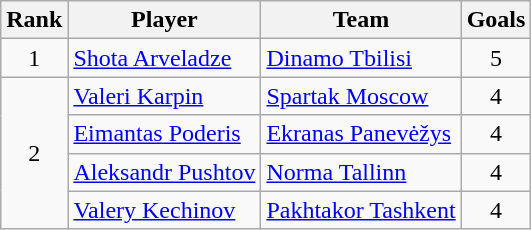<table class="wikitable">
<tr>
<th>Rank</th>
<th>Player</th>
<th>Team</th>
<th>Goals</th>
</tr>
<tr>
<td align=center>1</td>
<td> <a href='#'>Shota Arveladze</a></td>
<td> <a href='#'>Dinamo Tbilisi</a></td>
<td align=center>5</td>
</tr>
<tr>
<td align=center rowspan="4">2</td>
<td> <a href='#'>Valeri Karpin</a></td>
<td> <a href='#'>Spartak Moscow</a></td>
<td align=center>4</td>
</tr>
<tr>
<td> <a href='#'>Eimantas Poderis</a></td>
<td> <a href='#'>Ekranas Panevėžys</a></td>
<td align=center>4</td>
</tr>
<tr>
<td> <a href='#'>Aleksandr Pushtov</a></td>
<td> <a href='#'>Norma Tallinn</a></td>
<td align=center>4</td>
</tr>
<tr>
<td> <a href='#'>Valery Kechinov</a></td>
<td> <a href='#'>Pakhtakor Tashkent</a></td>
<td align=center>4</td>
</tr>
</table>
